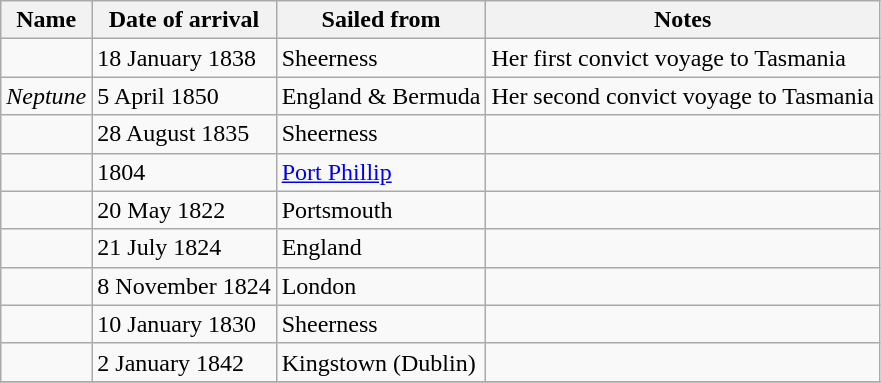<table class="wikitable sortable" border="1">
<tr>
<th>Name</th>
<th>Date of arrival</th>
<th>Sailed from</th>
<th>Notes</th>
</tr>
<tr>
<td></td>
<td>18 January 1838</td>
<td>Sheerness</td>
<td>Her first convict voyage to Tasmania</td>
</tr>
<tr>
<td><em>Neptune</em></td>
<td>5 April 1850</td>
<td>England & Bermuda</td>
<td>Her second convict voyage to Tasmania</td>
</tr>
<tr>
<td></td>
<td>28  August 1835</td>
<td>Sheerness</td>
<td></td>
</tr>
<tr>
<td></td>
<td>1804</td>
<td><a href='#'>Port Phillip</a></td>
<td></td>
</tr>
<tr>
<td></td>
<td>20 May 1822</td>
<td>Portsmouth</td>
<td></td>
</tr>
<tr>
<td></td>
<td>21 July 1824</td>
<td>England</td>
<td></td>
</tr>
<tr>
<td></td>
<td>8 November 1824</td>
<td>London</td>
<td></td>
</tr>
<tr>
<td></td>
<td>10 January 1830</td>
<td>Sheerness</td>
<td></td>
</tr>
<tr>
<td></td>
<td>2 January 1842</td>
<td>Kingstown (Dublin)</td>
<td></td>
</tr>
<tr>
</tr>
</table>
